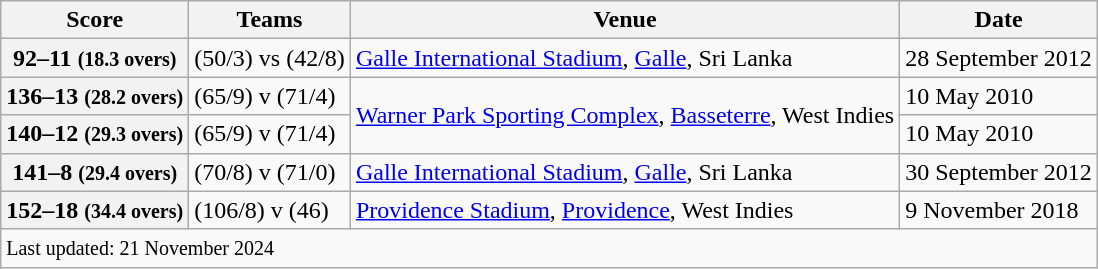<table class="wikitable sortable">
<tr>
<th>Score</th>
<th>Teams</th>
<th>Venue</th>
<th>Date</th>
</tr>
<tr>
<th>92–11 <small>(18.3 overs)</small></th>
<td> (50/3) vs  (42/8)</td>
<td><a href='#'>Galle International Stadium</a>, <a href='#'>Galle</a>, Sri Lanka</td>
<td>28 September 2012</td>
</tr>
<tr>
<th>136–13 <small>(28.2 overs)</small></th>
<td> (65/9) v  (71/4)</td>
<td rowspan=2><a href='#'>Warner Park Sporting Complex</a>, <a href='#'>Basseterre</a>, West Indies</td>
<td>10 May 2010</td>
</tr>
<tr>
<th>140–12 <small>(29.3 overs)</small></th>
<td> (65/9) v  (71/4)</td>
<td>10 May 2010</td>
</tr>
<tr>
<th>141–8 <small>(29.4 overs)</small></th>
<td> (70/8) v  (71/0)</td>
<td><a href='#'>Galle International Stadium</a>, <a href='#'>Galle</a>, Sri Lanka</td>
<td>30 September 2012</td>
</tr>
<tr>
<th>152–18 <small>(34.4 overs)</small></th>
<td> (106/8) v  (46)</td>
<td><a href='#'>Providence Stadium</a>, <a href='#'>Providence</a>, West Indies</td>
<td>9 November 2018</td>
</tr>
<tr>
<td colspan="6"><small>Last updated: 21 November 2024</small></td>
</tr>
</table>
